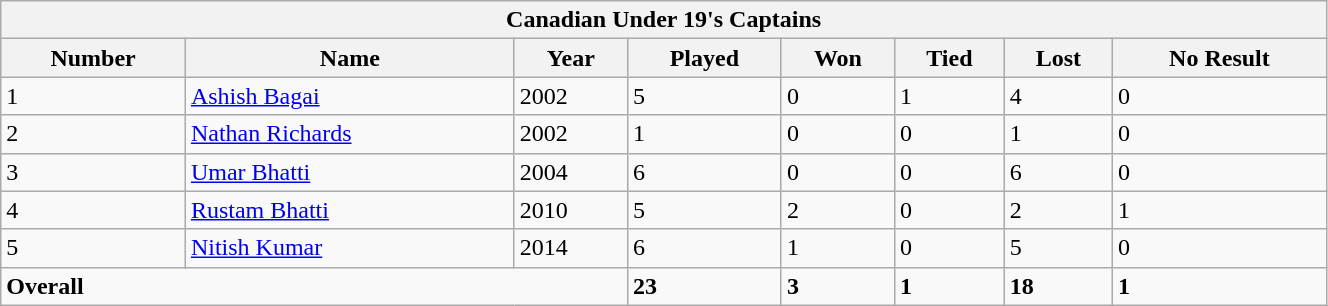<table class="wikitable" width="70%">
<tr>
<th bgcolor="#efefef" colspan=9>Canadian Under 19's Captains</th>
</tr>
<tr bgcolor="#efefef">
<th>Number</th>
<th>Name</th>
<th>Year</th>
<th>Played</th>
<th>Won</th>
<th>Tied</th>
<th>Lost</th>
<th>No Result</th>
</tr>
<tr>
<td>1</td>
<td><a href='#'>Ashish Bagai</a></td>
<td>2002</td>
<td>5</td>
<td>0</td>
<td>1</td>
<td>4</td>
<td>0</td>
</tr>
<tr>
<td>2</td>
<td><a href='#'>Nathan Richards</a></td>
<td>2002</td>
<td>1</td>
<td>0</td>
<td>0</td>
<td>1</td>
<td>0</td>
</tr>
<tr>
<td>3</td>
<td><a href='#'>Umar Bhatti</a></td>
<td>2004</td>
<td>6</td>
<td>0</td>
<td>0</td>
<td>6</td>
<td>0</td>
</tr>
<tr>
<td>4</td>
<td><a href='#'>Rustam Bhatti</a></td>
<td>2010</td>
<td>5</td>
<td>2</td>
<td>0</td>
<td>2</td>
<td>1</td>
</tr>
<tr>
<td>5</td>
<td><a href='#'>Nitish Kumar</a></td>
<td>2014</td>
<td>6</td>
<td>1</td>
<td>0</td>
<td>5</td>
<td>0</td>
</tr>
<tr>
<td colspan=3><strong>Overall</strong></td>
<td><strong>23</strong></td>
<td><strong>3</strong></td>
<td><strong>1</strong></td>
<td><strong>18</strong></td>
<td><strong>1</strong></td>
</tr>
</table>
